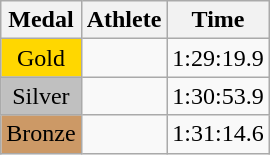<table class="wikitable">
<tr>
<th>Medal</th>
<th>Athlete</th>
<th>Time</th>
</tr>
<tr>
<td style="text-align:center;background-color:gold;">Gold</td>
<td></td>
<td>1:29:19.9</td>
</tr>
<tr>
<td style="text-align:center;background-color:silver;">Silver</td>
<td></td>
<td>1:30:53.9</td>
</tr>
<tr>
<td style="text-align:center;background-color:#CC9966;">Bronze</td>
<td></td>
<td>1:31:14.6</td>
</tr>
</table>
